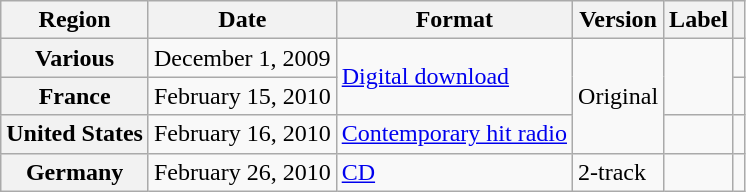<table class="wikitable plainrowheaders">
<tr>
<th scope="col">Region</th>
<th scope="col">Date</th>
<th scope="col">Format</th>
<th scope="col">Version</th>
<th scope="col">Label</th>
<th scope="col"></th>
</tr>
<tr>
<th scope="row">Various</th>
<td>December 1, 2009</td>
<td rowspan="2"><a href='#'>Digital download</a></td>
<td rowspan="3">Original</td>
<td rowspan="2"></td>
<td style="text-align:center;"></td>
</tr>
<tr>
<th scope="row">France</th>
<td>February 15, 2010</td>
<td style="text-align:center;"></td>
</tr>
<tr>
<th scope="row">United States</th>
<td>February 16, 2010</td>
<td><a href='#'>Contemporary hit radio</a></td>
<td></td>
<td style="text-align:center;"></td>
</tr>
<tr>
<th scope="row">Germany</th>
<td>February 26, 2010</td>
<td><a href='#'>CD</a></td>
<td>2-track</td>
<td></td>
<td style="text-align:center;"></td>
</tr>
</table>
